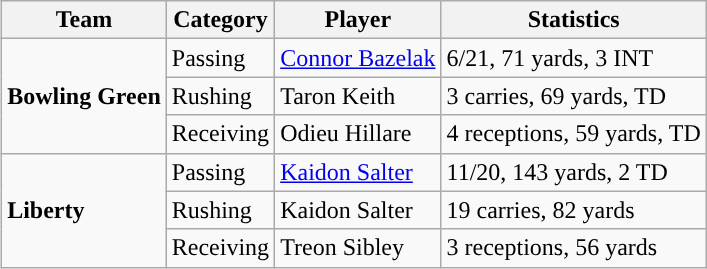<table class="wikitable" style="float: right;">
<tr>
<th>Team</th>
<th>Category</th>
<th>Player</th>
<th>Statistics</th>
</tr>
<tr>
<td rowspan=3><strong>Bowling Green</strong></td>
<td>Passing</td>
<td><a href='#'>Connor Bazelak</a></td>
<td>6/21, 71 yards, 3 INT</td>
</tr>
<tr>
<td>Rushing</td>
<td>Taron Keith</td>
<td>3 carries, 69 yards, TD</td>
</tr>
<tr>
<td>Receiving</td>
<td>Odieu Hillare</td>
<td>4 receptions, 59 yards, TD</td>
</tr>
<tr>
<td rowspan=3><strong>Liberty</strong></td>
<td>Passing</td>
<td><a href='#'>Kaidon Salter</a></td>
<td>11/20, 143 yards, 2 TD</td>
</tr>
<tr>
<td>Rushing</td>
<td>Kaidon Salter</td>
<td>19 carries, 82 yards</td>
</tr>
<tr>
<td>Receiving</td>
<td>Treon Sibley</td>
<td>3 receptions, 56 yards</td>
</tr>
</table>
